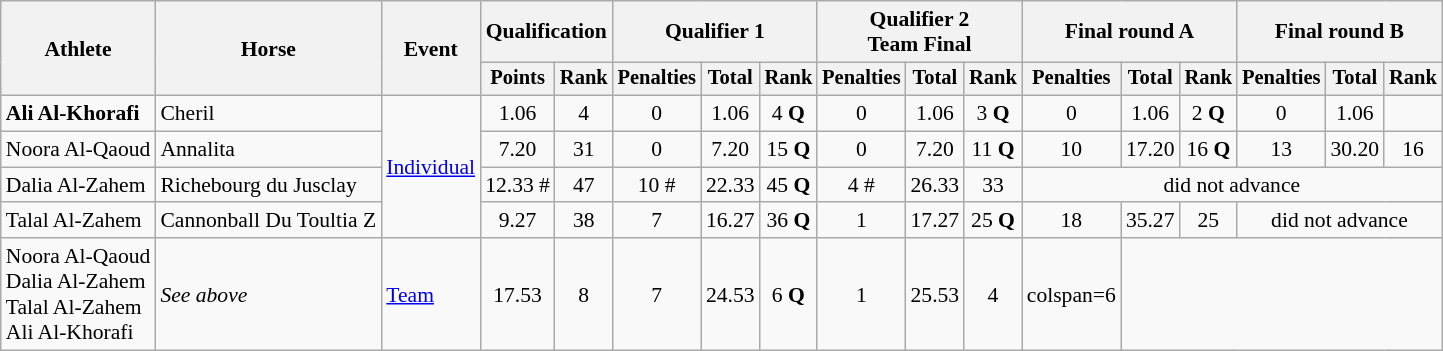<table class=wikitable style=font-size:90%;text-align:center>
<tr>
<th rowspan=2>Athlete</th>
<th rowspan=2>Horse</th>
<th rowspan=2>Event</th>
<th colspan=2>Qualification</th>
<th colspan=3>Qualifier 1</th>
<th colspan=3>Qualifier 2<br>Team Final</th>
<th colspan=3>Final round A</th>
<th colspan=3>Final round B</th>
</tr>
<tr style="font-size:95%">
<th>Points</th>
<th>Rank</th>
<th>Penalties</th>
<th>Total</th>
<th>Rank</th>
<th>Penalties</th>
<th>Total</th>
<th>Rank</th>
<th>Penalties</th>
<th>Total</th>
<th>Rank</th>
<th>Penalties</th>
<th>Total</th>
<th>Rank</th>
</tr>
<tr>
<td align=left><strong>Ali Al-Khorafi</strong></td>
<td align=left>Cheril</td>
<td align=left rowspan=4><a href='#'>Individual</a></td>
<td>1.06</td>
<td>4</td>
<td>0</td>
<td>1.06</td>
<td>4 <strong>Q</strong></td>
<td>0</td>
<td>1.06</td>
<td>3 <strong>Q</strong></td>
<td>0</td>
<td>1.06</td>
<td>2 <strong>Q</strong></td>
<td>0</td>
<td>1.06</td>
<td></td>
</tr>
<tr>
<td align=left>Noora Al-Qaoud</td>
<td align=left>Annalita</td>
<td>7.20</td>
<td>31</td>
<td>0</td>
<td>7.20</td>
<td>15 <strong>Q</strong></td>
<td>0</td>
<td>7.20</td>
<td>11 <strong>Q</strong></td>
<td>10</td>
<td>17.20</td>
<td>16 <strong>Q</strong></td>
<td>13</td>
<td>30.20</td>
<td>16</td>
</tr>
<tr>
<td align=left>Dalia Al-Zahem</td>
<td align=left>Richebourg du Jusclay</td>
<td>12.33 #</td>
<td>47</td>
<td>10 #</td>
<td>22.33</td>
<td>45 <strong>Q</strong></td>
<td>4 #</td>
<td>26.33</td>
<td>33</td>
<td colspan=6>did not advance</td>
</tr>
<tr>
<td align=left>Talal Al-Zahem</td>
<td align=left>Cannonball Du Toultia Z</td>
<td>9.27</td>
<td>38</td>
<td>7</td>
<td>16.27</td>
<td>36 <strong>Q</strong></td>
<td>1</td>
<td>17.27</td>
<td>25 <strong>Q</strong></td>
<td>18</td>
<td>35.27</td>
<td>25</td>
<td colspan=3>did not advance</td>
</tr>
<tr>
<td align=left>Noora Al-Qaoud<br>Dalia Al-Zahem<br>Talal Al-Zahem<br>Ali Al-Khorafi</td>
<td align=left><em>See above</em></td>
<td align=left><a href='#'>Team</a></td>
<td>17.53</td>
<td>8</td>
<td>7</td>
<td>24.53</td>
<td>6 <strong>Q</strong></td>
<td>1</td>
<td>25.53</td>
<td>4</td>
<td>colspan=6 </td>
</tr>
</table>
